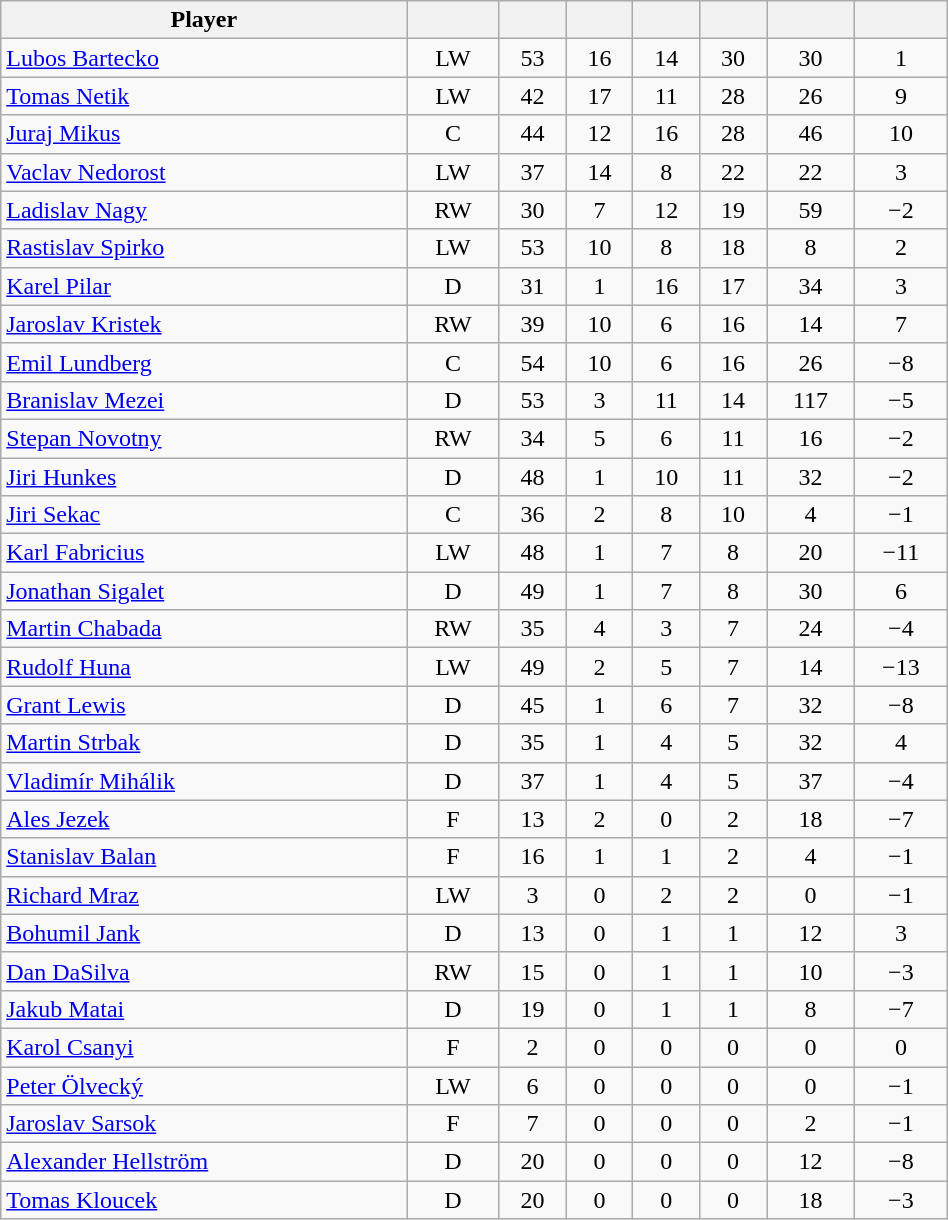<table class="wikitable sortable" style="width:50%; text-align:center;">
<tr align=center>
<th>Player</th>
<th></th>
<th></th>
<th></th>
<th></th>
<th></th>
<th data-sort-type="number"></th>
<th></th>
</tr>
<tr align="center">
<td align="left"> <a href='#'>Lubos Bartecko</a></td>
<td>LW</td>
<td>53</td>
<td>16</td>
<td>14</td>
<td>30</td>
<td>30</td>
<td>1</td>
</tr>
<tr align="center">
<td align="left"> <a href='#'>Tomas Netik</a></td>
<td>LW</td>
<td>42</td>
<td>17</td>
<td>11</td>
<td>28</td>
<td>26</td>
<td>9</td>
</tr>
<tr align="center">
<td align="left"> <a href='#'>Juraj Mikus</a></td>
<td>C</td>
<td>44</td>
<td>12</td>
<td>16</td>
<td>28</td>
<td>46</td>
<td>10</td>
</tr>
<tr align="center">
<td align="left"> <a href='#'>Vaclav Nedorost</a></td>
<td>LW</td>
<td>37</td>
<td>14</td>
<td>8</td>
<td>22</td>
<td>22</td>
<td>3</td>
</tr>
<tr align="center">
<td align="left"> <a href='#'>Ladislav Nagy</a></td>
<td>RW</td>
<td>30</td>
<td>7</td>
<td>12</td>
<td>19</td>
<td>59</td>
<td>−2</td>
</tr>
<tr align="center">
<td align="left"> <a href='#'>Rastislav Spirko</a></td>
<td>LW</td>
<td>53</td>
<td>10</td>
<td>8</td>
<td>18</td>
<td>8</td>
<td>2</td>
</tr>
<tr align="center">
<td align="left"> <a href='#'>Karel Pilar</a></td>
<td>D</td>
<td>31</td>
<td>1</td>
<td>16</td>
<td>17</td>
<td>34</td>
<td>3</td>
</tr>
<tr align="center">
<td align="left"> <a href='#'>Jaroslav Kristek</a></td>
<td>RW</td>
<td>39</td>
<td>10</td>
<td>6</td>
<td>16</td>
<td>14</td>
<td>7</td>
</tr>
<tr align="center">
<td align="left"> <a href='#'>Emil Lundberg</a></td>
<td>C</td>
<td>54</td>
<td>10</td>
<td>6</td>
<td>16</td>
<td>26</td>
<td>−8</td>
</tr>
<tr align="center">
<td align="left"> <a href='#'>Branislav Mezei</a></td>
<td>D</td>
<td>53</td>
<td>3</td>
<td>11</td>
<td>14</td>
<td>117</td>
<td>−5</td>
</tr>
<tr align="center">
<td align="left"> <a href='#'>Stepan Novotny</a></td>
<td>RW</td>
<td>34</td>
<td>5</td>
<td>6</td>
<td>11</td>
<td>16</td>
<td>−2</td>
</tr>
<tr align="center">
<td align="left"> <a href='#'>Jiri Hunkes</a></td>
<td>D</td>
<td>48</td>
<td>1</td>
<td>10</td>
<td>11</td>
<td>32</td>
<td>−2</td>
</tr>
<tr align="center">
<td align="left"> <a href='#'>Jiri Sekac</a></td>
<td>C</td>
<td>36</td>
<td>2</td>
<td>8</td>
<td>10</td>
<td>4</td>
<td>−1</td>
</tr>
<tr align="center">
<td align="left"> <a href='#'>Karl Fabricius</a></td>
<td>LW</td>
<td>48</td>
<td>1</td>
<td>7</td>
<td>8</td>
<td>20</td>
<td>−11</td>
</tr>
<tr align="center">
<td align="left"> <a href='#'>Jonathan Sigalet</a></td>
<td>D</td>
<td>49</td>
<td>1</td>
<td>7</td>
<td>8</td>
<td>30</td>
<td>6</td>
</tr>
<tr align="center">
<td align="left"> <a href='#'>Martin Chabada</a></td>
<td>RW</td>
<td>35</td>
<td>4</td>
<td>3</td>
<td>7</td>
<td>24</td>
<td>−4</td>
</tr>
<tr align="center">
<td align="left"> <a href='#'>Rudolf Huna</a></td>
<td>LW</td>
<td>49</td>
<td>2</td>
<td>5</td>
<td>7</td>
<td>14</td>
<td>−13</td>
</tr>
<tr align="center">
<td align="left"> <a href='#'>Grant Lewis</a></td>
<td>D</td>
<td>45</td>
<td>1</td>
<td>6</td>
<td>7</td>
<td>32</td>
<td>−8</td>
</tr>
<tr align="center">
<td align="left"> <a href='#'>Martin Strbak</a></td>
<td>D</td>
<td>35</td>
<td>1</td>
<td>4</td>
<td>5</td>
<td>32</td>
<td>4</td>
</tr>
<tr align="center">
<td align="left"> <a href='#'>Vladimír Mihálik</a></td>
<td>D</td>
<td>37</td>
<td>1</td>
<td>4</td>
<td>5</td>
<td>37</td>
<td>−4</td>
</tr>
<tr align="center">
<td align="left"> <a href='#'>Ales Jezek</a></td>
<td>F</td>
<td>13</td>
<td>2</td>
<td>0</td>
<td>2</td>
<td>18</td>
<td>−7</td>
</tr>
<tr align="center">
<td align="left"> <a href='#'>Stanislav Balan</a></td>
<td>F</td>
<td>16</td>
<td>1</td>
<td>1</td>
<td>2</td>
<td>4</td>
<td>−1</td>
</tr>
<tr align="center">
<td align="left"> <a href='#'>Richard Mraz</a></td>
<td>LW</td>
<td>3</td>
<td>0</td>
<td>2</td>
<td>2</td>
<td>0</td>
<td>−1</td>
</tr>
<tr align="center">
<td align="left"> <a href='#'>Bohumil Jank</a></td>
<td>D</td>
<td>13</td>
<td>0</td>
<td>1</td>
<td>1</td>
<td>12</td>
<td>3</td>
</tr>
<tr align="center">
<td align="left"> <a href='#'>Dan DaSilva</a></td>
<td>RW</td>
<td>15</td>
<td>0</td>
<td>1</td>
<td>1</td>
<td>10</td>
<td>−3</td>
</tr>
<tr align="center">
<td align="left"> <a href='#'>Jakub Matai</a></td>
<td>D</td>
<td>19</td>
<td>0</td>
<td>1</td>
<td>1</td>
<td>8</td>
<td>−7</td>
</tr>
<tr align="center">
<td align="left"> <a href='#'>Karol Csanyi</a></td>
<td>F</td>
<td>2</td>
<td>0</td>
<td>0</td>
<td>0</td>
<td>0</td>
<td>0</td>
</tr>
<tr align="center">
<td align="left"> <a href='#'>Peter Ölvecký</a></td>
<td>LW</td>
<td>6</td>
<td>0</td>
<td>0</td>
<td>0</td>
<td>0</td>
<td>−1</td>
</tr>
<tr align="center">
<td align="left"> <a href='#'>Jaroslav Sarsok</a></td>
<td>F</td>
<td>7</td>
<td>0</td>
<td>0</td>
<td>0</td>
<td>2</td>
<td>−1</td>
</tr>
<tr align="center">
<td align="left"> <a href='#'>Alexander Hellström</a></td>
<td>D</td>
<td>20</td>
<td>0</td>
<td>0</td>
<td>0</td>
<td>12</td>
<td>−8</td>
</tr>
<tr align="center">
<td align="left"> <a href='#'>Tomas Kloucek</a></td>
<td>D</td>
<td>20</td>
<td>0</td>
<td>0</td>
<td>0</td>
<td>18</td>
<td>−3</td>
</tr>
</table>
